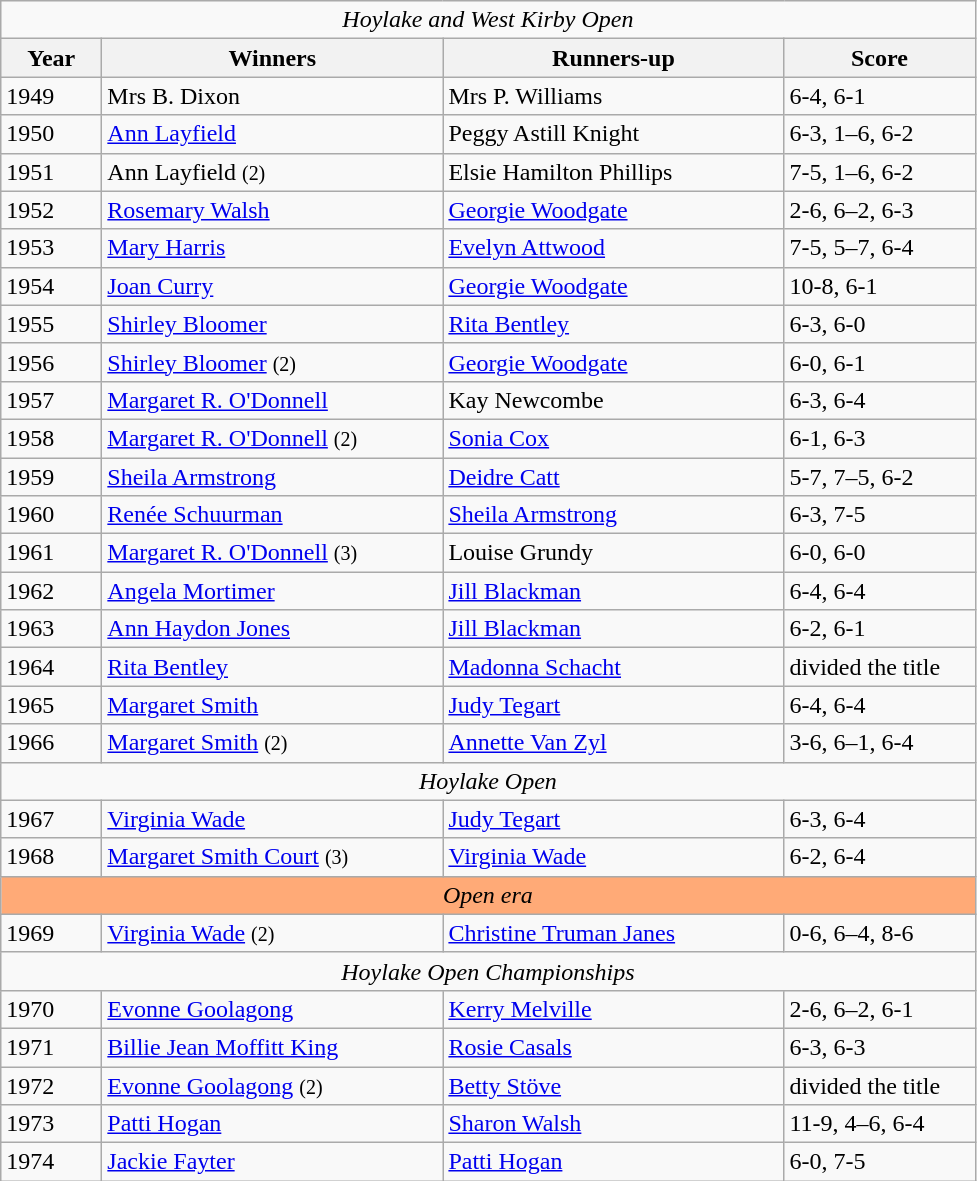<table class="wikitable">
<tr>
<td colspan=4 align=center><em>Hoylake and West Kirby Open</em></td>
</tr>
<tr>
<th style="width:60px;">Year</th>
<th style="width:220px;">Winners</th>
<th style="width:220px;">Runners-up</th>
<th style="width:120px;">Score</th>
</tr>
<tr>
<td>1949</td>
<td> Mrs B. Dixon</td>
<td> Mrs P. Williams</td>
<td>6-4, 6-1</td>
</tr>
<tr>
<td>1950</td>
<td> <a href='#'>Ann Layfield</a></td>
<td> Peggy Astill Knight</td>
<td>6-3, 1–6, 6-2</td>
</tr>
<tr>
<td>1951</td>
<td> Ann Layfield  <small>(2)</small></td>
<td> Elsie Hamilton Phillips</td>
<td>7-5, 1–6, 6-2</td>
</tr>
<tr>
<td>1952</td>
<td> <a href='#'>Rosemary Walsh</a></td>
<td> <a href='#'>Georgie Woodgate</a></td>
<td>2-6, 6–2, 6-3</td>
</tr>
<tr>
<td>1953</td>
<td> <a href='#'>Mary Harris</a></td>
<td> <a href='#'>Evelyn Attwood</a></td>
<td>7-5, 5–7, 6-4</td>
</tr>
<tr>
<td>1954</td>
<td> <a href='#'>Joan Curry</a></td>
<td> <a href='#'>Georgie Woodgate</a></td>
<td>10-8, 6-1</td>
</tr>
<tr>
<td>1955</td>
<td> <a href='#'>Shirley Bloomer</a></td>
<td> <a href='#'>Rita Bentley</a></td>
<td>6-3, 6-0</td>
</tr>
<tr>
<td>1956</td>
<td> <a href='#'>Shirley Bloomer</a>  <small>(2)</small></td>
<td> <a href='#'>Georgie Woodgate</a></td>
<td>6-0, 6-1</td>
</tr>
<tr>
<td>1957</td>
<td> <a href='#'>Margaret R. O'Donnell</a></td>
<td> Kay Newcombe</td>
<td>6-3, 6-4</td>
</tr>
<tr>
<td>1958</td>
<td> <a href='#'>Margaret R. O'Donnell</a>  <small>(2)</small></td>
<td> <a href='#'>Sonia Cox</a></td>
<td>6-1, 6-3</td>
</tr>
<tr>
<td>1959</td>
<td> <a href='#'>Sheila Armstrong</a></td>
<td> <a href='#'>Deidre Catt</a></td>
<td>5-7, 7–5, 6-2</td>
</tr>
<tr>
<td>1960</td>
<td> <a href='#'>Renée Schuurman</a></td>
<td> <a href='#'>Sheila Armstrong</a></td>
<td>6-3, 7-5</td>
</tr>
<tr>
<td>1961</td>
<td> <a href='#'>Margaret R. O'Donnell</a>  <small>(3)</small></td>
<td> Louise Grundy</td>
<td>6-0, 6-0</td>
</tr>
<tr>
<td>1962</td>
<td> <a href='#'>Angela Mortimer</a></td>
<td> <a href='#'>Jill Blackman</a></td>
<td>6-4, 6-4</td>
</tr>
<tr>
<td>1963</td>
<td> <a href='#'>Ann Haydon Jones</a></td>
<td> <a href='#'>Jill Blackman</a></td>
<td>6-2, 6-1</td>
</tr>
<tr>
<td>1964</td>
<td> <a href='#'>Rita Bentley</a></td>
<td> <a href='#'>Madonna Schacht</a></td>
<td>divided the title</td>
</tr>
<tr>
<td>1965</td>
<td> <a href='#'>Margaret Smith</a></td>
<td> <a href='#'>Judy Tegart</a></td>
<td>6-4, 6-4</td>
</tr>
<tr>
<td>1966</td>
<td> <a href='#'>Margaret Smith</a>  <small>(2)</small></td>
<td> <a href='#'>Annette Van Zyl</a></td>
<td>3-6, 6–1, 6-4</td>
</tr>
<tr>
<td colspan=4 align=center><em>Hoylake Open</em></td>
</tr>
<tr>
<td>1967</td>
<td> <a href='#'>Virginia Wade</a></td>
<td> <a href='#'>Judy Tegart</a></td>
<td>6-3, 6-4</td>
</tr>
<tr>
<td>1968</td>
<td> <a href='#'>Margaret Smith Court</a>  <small>(3)</small></td>
<td>  <a href='#'>Virginia Wade</a></td>
<td>6-2, 6-4</td>
</tr>
<tr style=background-color:#ffaa77>
<td colspan=4 align=center><em>Open era </em></td>
</tr>
<tr>
<td>1969</td>
<td> <a href='#'>Virginia Wade</a>  <small>(2)</small></td>
<td> <a href='#'>Christine Truman Janes</a></td>
<td>0-6, 6–4, 8-6</td>
</tr>
<tr>
<td colspan=4 align=center><em>Hoylake Open Championships</em></td>
</tr>
<tr>
<td>1970</td>
<td> <a href='#'>Evonne Goolagong</a></td>
<td> <a href='#'>Kerry Melville</a></td>
<td>2-6, 6–2, 6-1</td>
</tr>
<tr>
<td>1971</td>
<td> <a href='#'>Billie Jean Moffitt King</a></td>
<td> <a href='#'>Rosie Casals</a></td>
<td>6-3, 6-3</td>
</tr>
<tr>
<td>1972</td>
<td> <a href='#'>Evonne Goolagong</a> <small>(2)</small></td>
<td> <a href='#'>Betty Stöve</a></td>
<td>divided the title</td>
</tr>
<tr>
<td>1973</td>
<td> <a href='#'>Patti Hogan</a></td>
<td> <a href='#'>Sharon Walsh</a></td>
<td>11-9, 4–6, 6-4</td>
</tr>
<tr>
<td>1974</td>
<td> <a href='#'>Jackie Fayter</a></td>
<td> <a href='#'>Patti Hogan</a></td>
<td>6-0, 7-5</td>
</tr>
</table>
